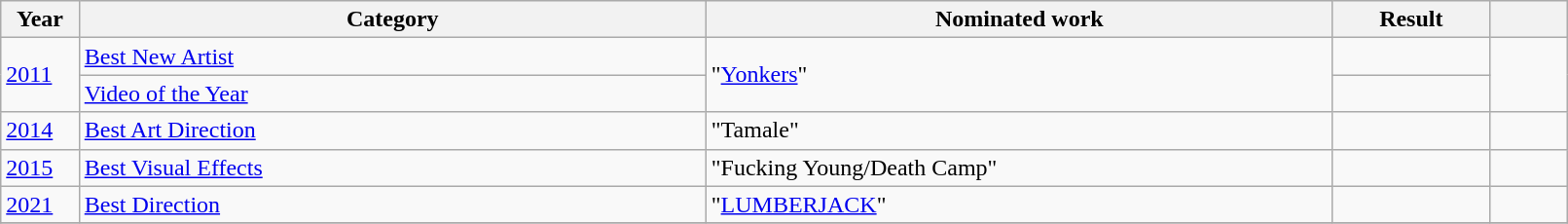<table class="wikitable plainrowheaders" style="width:85%;">
<tr>
<th width=5%>Year</th>
<th style="width:40%;">Category</th>
<th style="width:40%;">Nominated work</th>
<th style="width:10%;">Result</th>
<th width=5%></th>
</tr>
<tr>
<td rowspan="2"><a href='#'>2011</a></td>
<td><a href='#'>Best New Artist</a></td>
<td rowspan="2">"<a href='#'>Yonkers</a>"</td>
<td></td>
<td align="center" rowspan="2"></td>
</tr>
<tr>
<td><a href='#'>Video of the Year</a></td>
<td></td>
</tr>
<tr>
<td><a href='#'>2014</a></td>
<td><a href='#'>Best Art Direction</a></td>
<td>"Tamale"</td>
<td></td>
<td align="center"></td>
</tr>
<tr>
<td><a href='#'>2015</a></td>
<td><a href='#'>Best Visual Effects</a></td>
<td>"Fucking Young/Death Camp"</td>
<td></td>
<td align="center"></td>
</tr>
<tr>
<td><a href='#'>2021</a></td>
<td><a href='#'>Best Direction</a></td>
<td>"<a href='#'>LUMBERJACK</a>"</td>
<td></td>
<td align="center"></td>
</tr>
<tr>
</tr>
</table>
